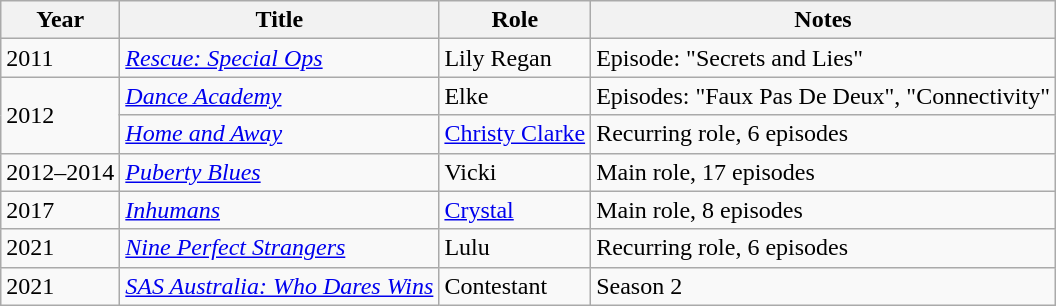<table class="wikitable sortable plainrowheaders">
<tr>
<th scope="col">Year</th>
<th scope="col">Title</th>
<th scope="col">Role</th>
<th scope="col" class="unsortable">Notes</th>
</tr>
<tr>
<td>2011</td>
<td><em><a href='#'>Rescue: Special Ops</a></em></td>
<td>Lily Regan</td>
<td>Episode: "Secrets and Lies"</td>
</tr>
<tr>
<td rowspan="2" scope="row">2012</td>
<td><em><a href='#'>Dance Academy</a></em></td>
<td>Elke</td>
<td>Episodes: "Faux Pas De Deux", "Connectivity"</td>
</tr>
<tr>
<td><em><a href='#'>Home and Away</a></em></td>
<td><a href='#'>Christy Clarke</a></td>
<td>Recurring role, 6 episodes</td>
</tr>
<tr>
<td>2012–2014</td>
<td><em><a href='#'>Puberty Blues</a></em></td>
<td>Vicki</td>
<td>Main role, 17 episodes</td>
</tr>
<tr>
<td>2017</td>
<td><em><a href='#'>Inhumans</a></em></td>
<td><a href='#'>Crystal</a></td>
<td>Main role, 8 episodes</td>
</tr>
<tr>
<td>2021</td>
<td><em><a href='#'>Nine Perfect Strangers</a></em></td>
<td>Lulu</td>
<td>Recurring role, 6 episodes</td>
</tr>
<tr>
<td>2021</td>
<td><em><a href='#'>SAS Australia: Who Dares Wins</a></em></td>
<td>Contestant</td>
<td>Season 2</td>
</tr>
</table>
